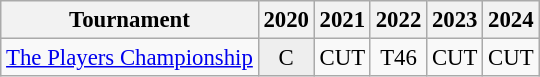<table class="wikitable" style="font-size:95%;text-align:center;">
<tr>
<th>Tournament</th>
<th>2020</th>
<th>2021</th>
<th>2022</th>
<th>2023</th>
<th>2024</th>
</tr>
<tr>
<td align=left><a href='#'>The Players Championship</a></td>
<td style="background:#eeeeee;">C</td>
<td>CUT</td>
<td>T46</td>
<td>CUT</td>
<td>CUT</td>
</tr>
</table>
